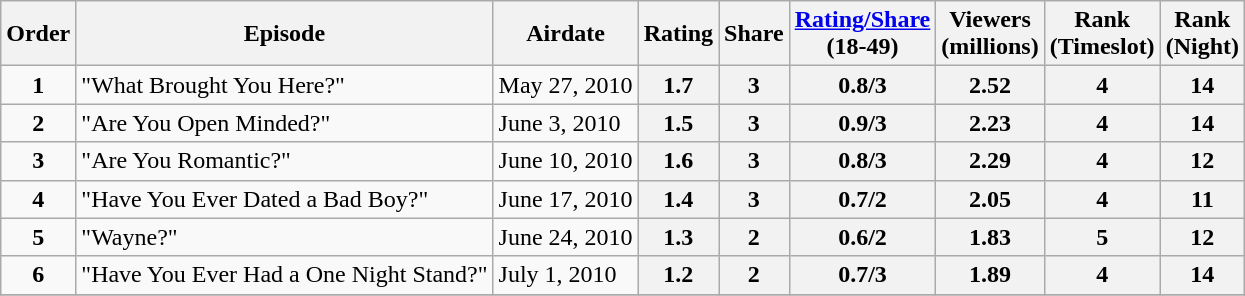<table class="wikitable sortable">
<tr>
<th>Order</th>
<th>Episode</th>
<th>Airdate</th>
<th>Rating</th>
<th>Share</th>
<th><a href='#'>Rating/Share</a><br>(18-49)</th>
<th>Viewers<br>(millions)</th>
<th>Rank<br>(Timeslot)</th>
<th>Rank<br>(Night)</th>
</tr>
<tr>
<td style="text-align:center"><strong>1</strong></td>
<td>"What Brought You Here?"</td>
<td>May 27, 2010</td>
<th>1.7</th>
<th>3</th>
<th>0.8/3</th>
<th>2.52</th>
<th>4</th>
<th>14</th>
</tr>
<tr>
<td style="text-align:center"><strong>2</strong></td>
<td>"Are You Open Minded?"</td>
<td>June 3, 2010</td>
<th>1.5</th>
<th>3</th>
<th>0.9/3</th>
<th>2.23</th>
<th>4</th>
<th>14</th>
</tr>
<tr>
<td style="text-align:center"><strong>3</strong></td>
<td>"Are You Romantic?"</td>
<td>June 10, 2010</td>
<th>1.6</th>
<th>3</th>
<th>0.8/3</th>
<th>2.29</th>
<th>4</th>
<th>12</th>
</tr>
<tr>
<td style="text-align:center"><strong>4</strong></td>
<td>"Have You Ever Dated a Bad Boy?"</td>
<td>June 17, 2010</td>
<th>1.4</th>
<th>3</th>
<th>0.7/2</th>
<th>2.05</th>
<th>4</th>
<th>11</th>
</tr>
<tr>
<td style="text-align:center"><strong>5</strong></td>
<td>"Wayne?"</td>
<td>June 24, 2010</td>
<th>1.3</th>
<th>2</th>
<th>0.6/2</th>
<th>1.83</th>
<th>5</th>
<th>12</th>
</tr>
<tr>
<td style="text-align:center"><strong>6</strong></td>
<td>"Have You Ever Had a One Night Stand?"</td>
<td>July 1, 2010</td>
<th>1.2</th>
<th>2</th>
<th>0.7/3</th>
<th>1.89</th>
<th>4</th>
<th>14</th>
</tr>
<tr>
</tr>
</table>
